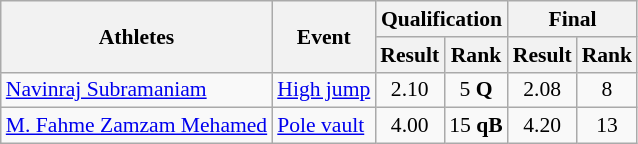<table class="wikitable" border="1" style="font-size:90%">
<tr>
<th rowspan=2>Athletes</th>
<th rowspan=2>Event</th>
<th colspan=2>Qualification</th>
<th colspan=2>Final</th>
</tr>
<tr>
<th>Result</th>
<th>Rank</th>
<th>Result</th>
<th>Rank</th>
</tr>
<tr>
<td><a href='#'>Navinraj Subramaniam</a></td>
<td><a href='#'>High jump</a></td>
<td align=center>2.10</td>
<td align=center>5 <strong>Q</strong></td>
<td align=center>2.08</td>
<td align=center>8</td>
</tr>
<tr>
<td><a href='#'>M. Fahme Zamzam Mehamed</a></td>
<td><a href='#'>Pole vault</a></td>
<td align=center>4.00</td>
<td align=center>15 <strong>qB</strong></td>
<td align=center>4.20</td>
<td align=center>13</td>
</tr>
</table>
